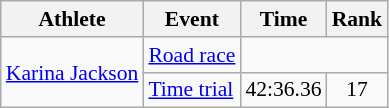<table class=wikitable style="font-size:90%;">
<tr>
<th>Athlete</th>
<th>Event</th>
<th>Time</th>
<th>Rank</th>
</tr>
<tr align=center>
<td align=left rowspan=2><a href='#'>Karina Jackson</a></td>
<td align=left><a href='#'>Road race</a></td>
<td colspan=2></td>
</tr>
<tr align=center>
<td align=left><a href='#'>Time trial</a></td>
<td>42:36.36</td>
<td>17</td>
</tr>
</table>
